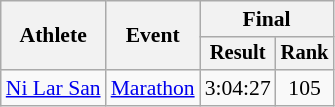<table class="wikitable" style="font-size:90%">
<tr>
<th rowspan="2">Athlete</th>
<th rowspan="2">Event</th>
<th colspan="2">Final</th>
</tr>
<tr style="font-size:95%">
<th>Result</th>
<th>Rank</th>
</tr>
<tr align=center>
<td align=left><a href='#'>Ni Lar San</a></td>
<td align=left><a href='#'>Marathon</a></td>
<td>3:04:27</td>
<td>105</td>
</tr>
</table>
